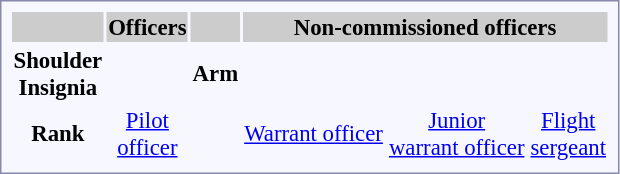<table style="border:1px solid #8888aa; background-color:#f7f8ff; padding:5px; font-size:95%; margin: 0px 12px 12px 0px;">
<tr bgcolor="#CCCCCC">
<th></th>
<th>Officers</th>
<th></th>
<th colspan=3>Non-commissioned officers</th>
</tr>
<tr align=center>
<td><strong>Shoulder<br>Insignia</strong></td>
<td></td>
<td><strong>Arm</strong></td>
<td></td>
<td></td>
<td></td>
</tr>
<tr align=center>
<td><strong>Rank</strong></td>
<td><a href='#'>Pilot<br>officer</a><br></td>
<td></td>
<td><a href='#'>Warrant officer</a><br></td>
<td><a href='#'>Junior<br>warrant officer</a><br></td>
<td><a href='#'>Flight<br>sergeant</a><br></td>
</tr>
</table>
